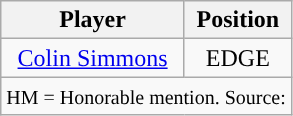<table class="wikitable" style="text-align: center">
<tr align=center>
<th>Player</th>
<th>Position</th>
</tr>
<tr>
<td><a href='#'>Colin Simmons</a></td>
<td>EDGE</td>
</tr>
<tr>
<td colspan="3"><small>HM = Honorable mention. Source: </small> </td>
</tr>
</table>
